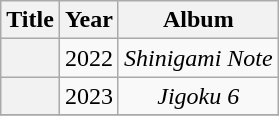<table class="wikitable plainrowheaders" style="text-align:center;">
<tr>
<th scope="col">Title</th>
<th scope="col">Year</th>
<th scope="col">Album</th>
</tr>
<tr>
<th scope="row"></th>
<td>2022</td>
<td><em>Shinigami Note</em></td>
</tr>
<tr>
<th scope="row"><br></th>
<td>2023</td>
<td><em>Jigoku 6</em></td>
</tr>
<tr>
</tr>
</table>
